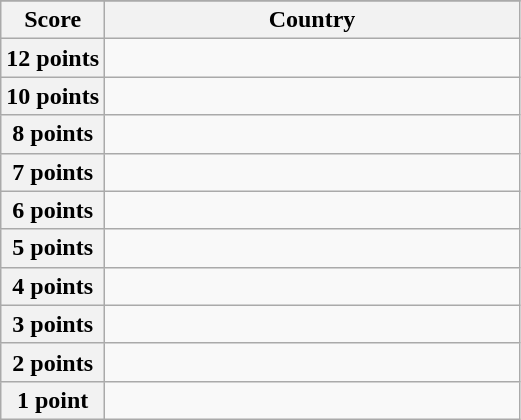<table class="wikitable">
<tr>
</tr>
<tr>
<th scope="col" width="20%">Score</th>
<th scope="col">Country</th>
</tr>
<tr>
<th scope="row">12 points</th>
<td></td>
</tr>
<tr>
<th scope="row">10 points</th>
<td></td>
</tr>
<tr>
<th scope="row">8 points</th>
<td></td>
</tr>
<tr>
<th scope="row">7 points</th>
<td></td>
</tr>
<tr>
<th scope="row">6 points</th>
<td></td>
</tr>
<tr>
<th scope="row">5 points</th>
<td></td>
</tr>
<tr>
<th scope="row">4 points</th>
<td></td>
</tr>
<tr>
<th scope="row">3 points</th>
<td></td>
</tr>
<tr>
<th scope="row">2 points</th>
<td></td>
</tr>
<tr>
<th scope="row">1 point</th>
<td></td>
</tr>
</table>
